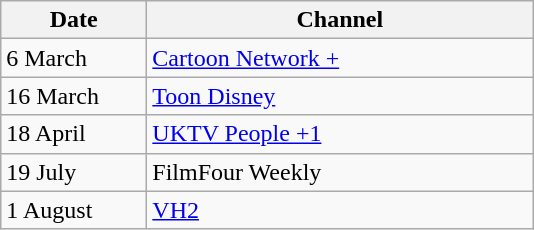<table class="wikitable">
<tr>
<th width=90>Date</th>
<th width=250>Channel</th>
</tr>
<tr>
<td>6 March</td>
<td><a href='#'>Cartoon Network +</a></td>
</tr>
<tr>
<td>16 March</td>
<td><a href='#'>Toon Disney</a></td>
</tr>
<tr>
<td>18 April</td>
<td><a href='#'>UKTV People +1</a></td>
</tr>
<tr>
<td>19 July</td>
<td>FilmFour Weekly</td>
</tr>
<tr>
<td>1 August</td>
<td><a href='#'>VH2</a></td>
</tr>
</table>
